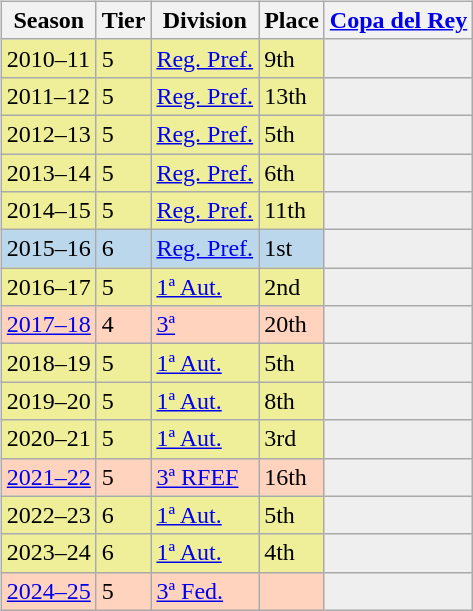<table>
<tr>
<td valign="top" width=0%><br><table class="wikitable">
<tr style="background:#f0f6fa;">
<th>Season</th>
<th>Tier</th>
<th>Division</th>
<th>Place</th>
<th><a href='#'>Copa del Rey</a></th>
</tr>
<tr>
<td style="background:#EFEF99;">2010–11</td>
<td style="background:#EFEF99;">5</td>
<td style="background:#EFEF99;"><a href='#'>Reg. Pref.</a></td>
<td style="background:#EFEF99;">9th</td>
<th style="background:#efefef;"></th>
</tr>
<tr>
<td style="background:#EFEF99;">2011–12</td>
<td style="background:#EFEF99;">5</td>
<td style="background:#EFEF99;"><a href='#'>Reg. Pref.</a></td>
<td style="background:#EFEF99;">13th</td>
<th style="background:#efefef;"></th>
</tr>
<tr>
<td style="background:#EFEF99;">2012–13</td>
<td style="background:#EFEF99;">5</td>
<td style="background:#EFEF99;"><a href='#'>Reg. Pref.</a></td>
<td style="background:#EFEF99;">5th</td>
<th style="background:#efefef;"></th>
</tr>
<tr>
<td style="background:#EFEF99;">2013–14</td>
<td style="background:#EFEF99;">5</td>
<td style="background:#EFEF99;"><a href='#'>Reg. Pref.</a></td>
<td style="background:#EFEF99;">6th</td>
<th style="background:#efefef;"></th>
</tr>
<tr>
<td style="background:#EFEF99;">2014–15</td>
<td style="background:#EFEF99;">5</td>
<td style="background:#EFEF99;"><a href='#'>Reg. Pref.</a></td>
<td style="background:#EFEF99;">11th</td>
<th style="background:#efefef;"></th>
</tr>
<tr>
<td style="background:#BBD7EC;">2015–16</td>
<td style="background:#BBD7EC;">6</td>
<td style="background:#BBD7EC;"><a href='#'>Reg. Pref.</a></td>
<td style="background:#BBD7EC;">1st</td>
<th style="background:#efefef;"></th>
</tr>
<tr>
<td style="background:#EFEF99;">2016–17</td>
<td style="background:#EFEF99;">5</td>
<td style="background:#EFEF99;"><a href='#'>1ª Aut.</a></td>
<td style="background:#EFEF99;">2nd</td>
<th style="background:#efefef;"></th>
</tr>
<tr>
<td style="background:#FFD3BD;"><a href='#'>2017–18</a></td>
<td style="background:#FFD3BD;">4</td>
<td style="background:#FFD3BD;"><a href='#'>3ª</a></td>
<td style="background:#FFD3BD;">20th</td>
<th style="background:#efefef;"></th>
</tr>
<tr>
<td style="background:#EFEF99;">2018–19</td>
<td style="background:#EFEF99;">5</td>
<td style="background:#EFEF99;"><a href='#'>1ª Aut.</a></td>
<td style="background:#EFEF99;">5th</td>
<th style="background:#efefef;"></th>
</tr>
<tr>
<td style="background:#EFEF99;">2019–20</td>
<td style="background:#EFEF99;">5</td>
<td style="background:#EFEF99;"><a href='#'>1ª Aut.</a></td>
<td style="background:#EFEF99;">8th</td>
<th style="background:#efefef;"></th>
</tr>
<tr>
<td style="background:#EFEF99;">2020–21</td>
<td style="background:#EFEF99;">5</td>
<td style="background:#EFEF99;"><a href='#'>1ª Aut.</a></td>
<td style="background:#EFEF99;">3rd</td>
<th style="background:#efefef;"></th>
</tr>
<tr>
<td style="background:#FFD3BD;"><a href='#'>2021–22</a></td>
<td style="background:#FFD3BD;">5</td>
<td style="background:#FFD3BD;"><a href='#'>3ª RFEF</a></td>
<td style="background:#FFD3BD;">16th</td>
<th style="background:#efefef;"></th>
</tr>
<tr>
<td style="background:#EFEF99;">2022–23</td>
<td style="background:#EFEF99;">6</td>
<td style="background:#EFEF99;"><a href='#'>1ª Aut.</a></td>
<td style="background:#EFEF99;">5th</td>
<th style="background:#efefef;"></th>
</tr>
<tr>
<td style="background:#EFEF99;">2023–24</td>
<td style="background:#EFEF99;">6</td>
<td style="background:#EFEF99;"><a href='#'>1ª Aut.</a></td>
<td style="background:#EFEF99;">4th</td>
<th style="background:#efefef;"></th>
</tr>
<tr>
<td style="background:#FFD3BD;"><a href='#'>2024–25</a></td>
<td style="background:#FFD3BD;">5</td>
<td style="background:#FFD3BD;"><a href='#'>3ª Fed.</a></td>
<td style="background:#FFD3BD;"></td>
<th style="background:#efefef;"></th>
</tr>
</table>
</td>
</tr>
</table>
